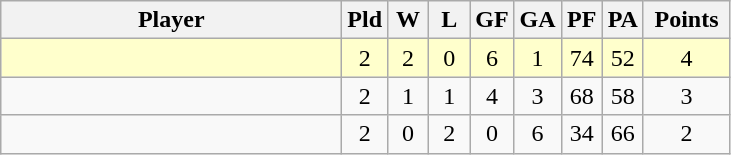<table class=wikitable style="text-align:center;">
<tr>
<th width=220>Player</th>
<th width=20>Pld</th>
<th width=20>W</th>
<th width=20>L</th>
<th width=20>GF</th>
<th width=20>GA</th>
<th width=20>PF</th>
<th width=20>PA</th>
<th width=50>Points</th>
</tr>
<tr bgcolor=#ffffcc>
<td style="text-align:left;"></td>
<td>2</td>
<td>2</td>
<td>0</td>
<td>6</td>
<td>1</td>
<td>74</td>
<td>52</td>
<td>4</td>
</tr>
<tr>
<td style="text-align:left;"></td>
<td>2</td>
<td>1</td>
<td>1</td>
<td>4</td>
<td>3</td>
<td>68</td>
<td>58</td>
<td>3</td>
</tr>
<tr>
<td style="text-align:left;"></td>
<td>2</td>
<td>0</td>
<td>2</td>
<td>0</td>
<td>6</td>
<td>34</td>
<td>66</td>
<td>2</td>
</tr>
</table>
